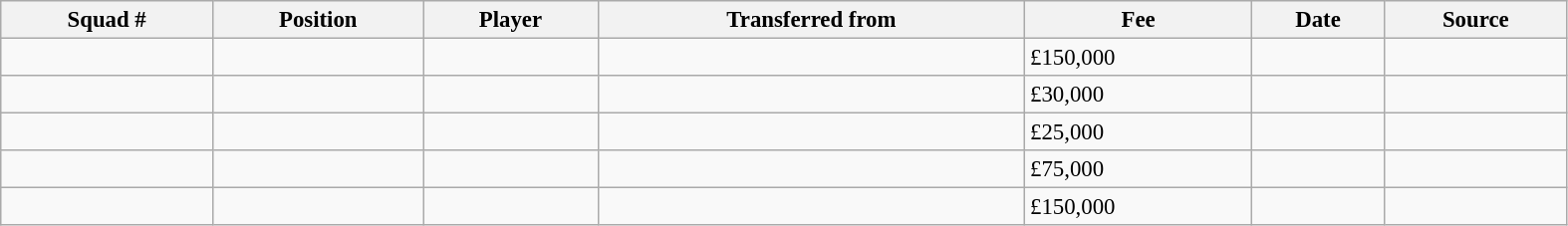<table width=83% class="wikitable sortable" style="text-align:center; font-size:95%; text-align:left">
<tr>
<th><strong>Squad #</strong></th>
<th><strong>Position</strong></th>
<th><strong>Player</strong></th>
<th><strong>Transferred from</strong></th>
<th><strong>Fee</strong></th>
<th><strong>Date</strong></th>
<th><strong>Source</strong></th>
</tr>
<tr>
<td></td>
<td></td>
<td></td>
<td></td>
<td>£150,000</td>
<td></td>
<td></td>
</tr>
<tr>
<td></td>
<td></td>
<td></td>
<td></td>
<td>£30,000</td>
<td></td>
<td></td>
</tr>
<tr>
<td></td>
<td></td>
<td></td>
<td></td>
<td>£25,000</td>
<td></td>
<td></td>
</tr>
<tr>
<td></td>
<td></td>
<td></td>
<td></td>
<td>£75,000</td>
<td></td>
<td></td>
</tr>
<tr>
<td></td>
<td></td>
<td></td>
<td></td>
<td>£150,000</td>
<td></td>
<td></td>
</tr>
</table>
